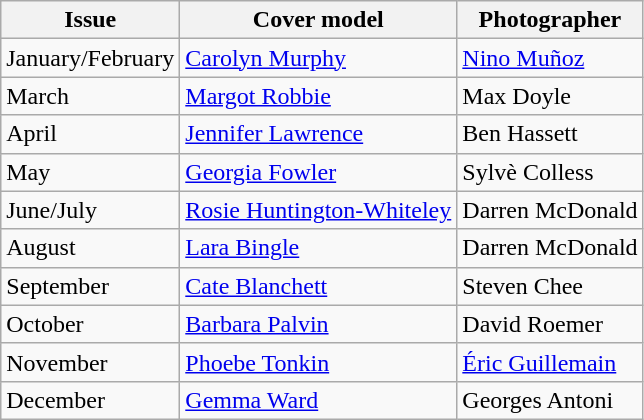<table class="sortable wikitable">
<tr>
<th>Issue</th>
<th>Cover model</th>
<th>Photographer</th>
</tr>
<tr>
<td>January/February</td>
<td><a href='#'>Carolyn Murphy</a></td>
<td><a href='#'>Nino Muñoz</a></td>
</tr>
<tr>
<td>March</td>
<td><a href='#'>Margot Robbie</a></td>
<td>Max Doyle</td>
</tr>
<tr>
<td>April</td>
<td><a href='#'>Jennifer Lawrence</a></td>
<td>Ben Hassett</td>
</tr>
<tr>
<td>May</td>
<td><a href='#'>Georgia Fowler</a></td>
<td>Sylvè Colless</td>
</tr>
<tr>
<td>June/July</td>
<td><a href='#'>Rosie Huntington-Whiteley</a></td>
<td>Darren McDonald</td>
</tr>
<tr>
<td>August</td>
<td><a href='#'>Lara Bingle</a></td>
<td>Darren McDonald</td>
</tr>
<tr>
<td>September</td>
<td><a href='#'>Cate Blanchett</a></td>
<td>Steven Chee</td>
</tr>
<tr>
<td>October</td>
<td><a href='#'>Barbara Palvin</a></td>
<td>David Roemer</td>
</tr>
<tr>
<td>November</td>
<td><a href='#'>Phoebe Tonkin</a></td>
<td><a href='#'>Éric Guillemain</a></td>
</tr>
<tr>
<td>December</td>
<td><a href='#'>Gemma Ward</a></td>
<td>Georges Antoni</td>
</tr>
</table>
